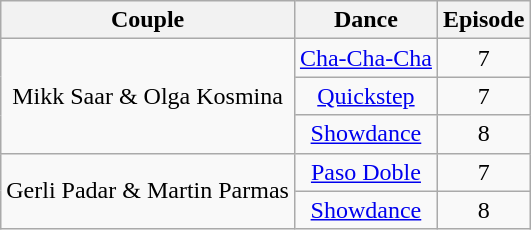<table class="wikitable">
<tr>
<th>Couple</th>
<th>Dance</th>
<th>Episode</th>
</tr>
<tr -->
<td align="center" rowspan="3">Mikk Saar & Olga Kosmina</td>
<td align="center"><a href='#'>Cha-Cha-Cha</a></td>
<td align="center">7</td>
</tr>
<tr>
<td align="center"><a href='#'>Quickstep</a></td>
<td align="center">7</td>
</tr>
<tr>
<td align="center"><a href='#'>Showdance</a></td>
<td align="center">8</td>
</tr>
<tr>
<td align="center" rowspan="2">Gerli Padar & Martin Parmas</td>
<td align="center"><a href='#'>Paso Doble</a></td>
<td align="center">7</td>
</tr>
<tr>
<td align="center"><a href='#'>Showdance</a></td>
<td align="center">8</td>
</tr>
</table>
